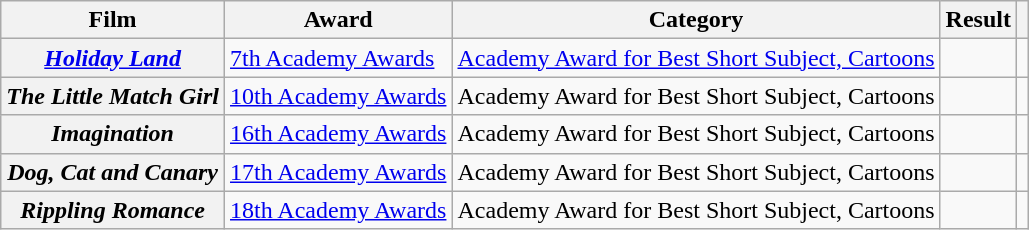<table class="wikitable plainrowheaders">
<tr>
<th scope="col">Film</th>
<th scope="col">Award</th>
<th scope="col">Category</th>
<th scope="col">Result</th>
<th scope="col"></th>
</tr>
<tr>
<th scope="row"><em><a href='#'>Holiday Land</a></em></th>
<td><a href='#'>7th Academy Awards</a></td>
<td><a href='#'>Academy Award for Best Short Subject, Cartoons</a></td>
<td></td>
<td></td>
</tr>
<tr>
<th scope="row"><em>The Little Match Girl</em></th>
<td><a href='#'>10th Academy Awards</a></td>
<td>Academy Award for Best Short Subject, Cartoons</td>
<td></td>
<td></td>
</tr>
<tr>
<th scope="row"><em>Imagination</em></th>
<td><a href='#'>16th Academy Awards</a></td>
<td>Academy Award for Best Short Subject, Cartoons</td>
<td></td>
<td></td>
</tr>
<tr>
<th scope="row"><em>Dog, Cat and Canary</em></th>
<td><a href='#'>17th Academy Awards</a></td>
<td>Academy Award for Best Short Subject, Cartoons</td>
<td></td>
<td></td>
</tr>
<tr>
<th scope="row"><em>Rippling Romance</em></th>
<td><a href='#'>18th Academy Awards</a></td>
<td>Academy Award for Best Short Subject, Cartoons</td>
<td></td>
<td></td>
</tr>
</table>
